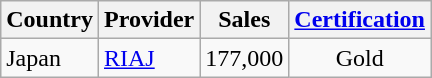<table class="wikitable sortable">
<tr>
<th>Country</th>
<th>Provider</th>
<th>Sales</th>
<th><a href='#'>Certification</a></th>
</tr>
<tr>
<td>Japan</td>
<td><a href='#'>RIAJ</a></td>
<td style="text-align:center;">177,000</td>
<td style="text-align:center;">Gold</td>
</tr>
</table>
